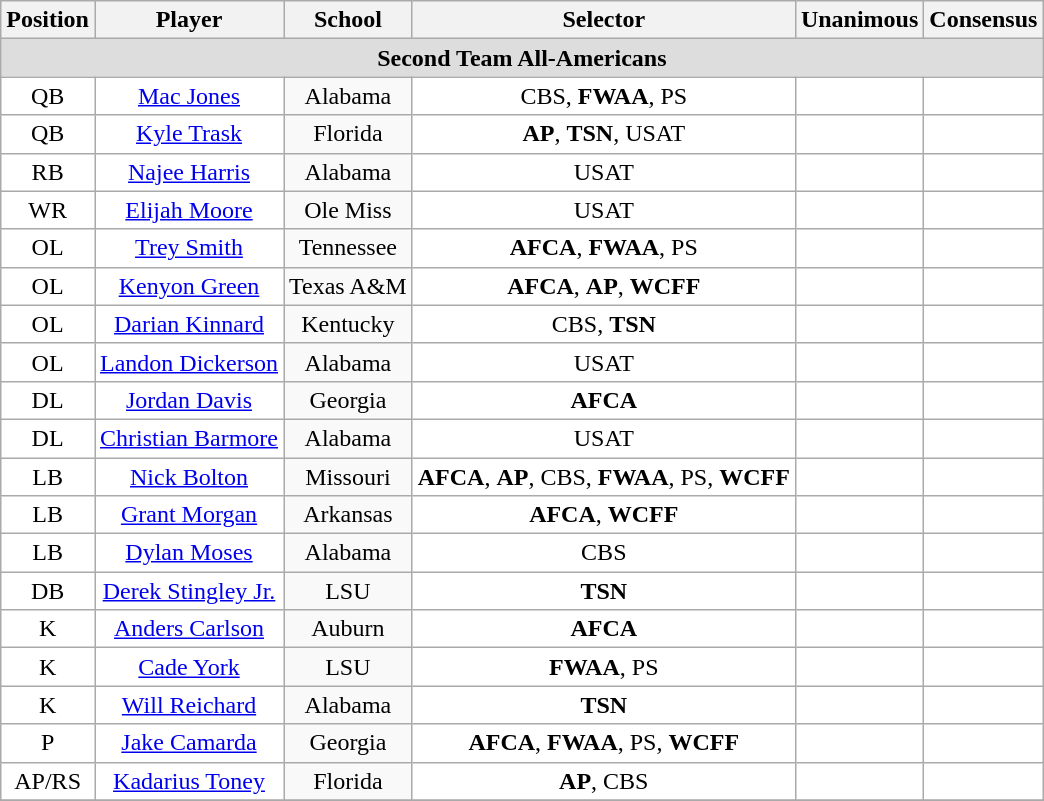<table class="wikitable" border="0">
<tr>
<th>Position</th>
<th>Player</th>
<th>School</th>
<th>Selector</th>
<th>Unanimous</th>
<th>Consensus</th>
</tr>
<tr>
<td colspan="6" style="text-align:center; background:#ddd;"><strong>Second Team All-Americans</strong></td>
</tr>
<tr style="text-align:center;">
<td style="background:white">QB</td>
<td style="background:white"><a href='#'>Mac Jones</a></td>
<td style=>Alabama</td>
<td style="background:white">CBS, <strong>FWAA</strong>, PS</td>
<td style="background:white"></td>
<td style="background:white"></td>
</tr>
<tr style="text-align:center;">
<td style="background:white">QB</td>
<td style="background:white"><a href='#'>Kyle Trask</a></td>
<td style=>Florida</td>
<td style="background:white"><strong>AP</strong>, <strong>TSN</strong>, USAT</td>
<td style="background:white"></td>
<td style="background:white"></td>
</tr>
<tr style="text-align:center;">
<td style="background:white">RB</td>
<td style="background:white"><a href='#'>Najee Harris</a></td>
<td style=>Alabama</td>
<td style="background:white">USAT</td>
<td style="background:white"></td>
<td style="background:white"></td>
</tr>
<tr style="text-align:center;">
<td style="background:white">WR</td>
<td style="background:white"><a href='#'>Elijah Moore</a></td>
<td style=>Ole Miss</td>
<td style="background:white">USAT</td>
<td style="background:white"></td>
<td style="background:white"></td>
</tr>
<tr style="text-align:center;">
<td style="background:white">OL</td>
<td style="background:white"><a href='#'>Trey Smith</a></td>
<td style=>Tennessee</td>
<td style="background:white"><strong>AFCA</strong>, <strong>FWAA</strong>, PS</td>
<td style="background:white"></td>
<td style="background:white"></td>
</tr>
<tr style="text-align:center;">
<td style="background:white">OL</td>
<td style="background:white"><a href='#'>Kenyon Green</a></td>
<td style=>Texas A&M</td>
<td style="background:white"><strong>AFCA</strong>, <strong>AP</strong>, <strong>WCFF</strong></td>
<td style="background:white"></td>
<td style="background:white"></td>
</tr>
<tr style="text-align:center;">
<td style="background:white">OL</td>
<td style="background:white"><a href='#'>Darian Kinnard</a></td>
<td style=>Kentucky</td>
<td style="background:white">CBS, <strong>TSN</strong></td>
<td style="background:white"></td>
<td style="background:white"></td>
</tr>
<tr style="text-align:center;">
<td style="background:white">OL</td>
<td style="background:white"><a href='#'>Landon Dickerson</a></td>
<td style=>Alabama</td>
<td style="background:white">USAT</td>
<td style="background:white"></td>
<td style="background:white"></td>
</tr>
<tr style="text-align:center;">
<td style="background:white">DL</td>
<td style="background:white"><a href='#'>Jordan Davis</a></td>
<td style=>Georgia</td>
<td style="background:white"><strong>AFCA</strong></td>
<td style="background:white"></td>
<td style="background:white"></td>
</tr>
<tr style="text-align:center;">
<td style="background:white">DL</td>
<td style="background:white"><a href='#'>Christian Barmore</a></td>
<td style=>Alabama</td>
<td style="background:white">USAT</td>
<td style="background:white"></td>
<td style="background:white"></td>
</tr>
<tr style="text-align:center;">
<td style="background:white">LB</td>
<td style="background:white"><a href='#'>Nick Bolton</a></td>
<td style=>Missouri</td>
<td style="background:white"><strong>AFCA</strong>, <strong>AP</strong>, CBS, <strong>FWAA</strong>, PS, <strong>WCFF</strong></td>
<td style="background:white"></td>
<td style="background:white"></td>
</tr>
<tr style="text-align:center;">
<td style="background:white">LB</td>
<td style="background:white"><a href='#'>Grant Morgan</a></td>
<td style=>Arkansas</td>
<td style="background:white"><strong>AFCA</strong>, <strong>WCFF</strong></td>
<td style="background:white"></td>
<td style="background:white"></td>
</tr>
<tr style="text-align:center;">
<td style="background:white">LB</td>
<td style="background:white"><a href='#'>Dylan Moses</a></td>
<td style=>Alabama</td>
<td style="background:white">CBS</td>
<td style="background:white"></td>
<td style="background:white"></td>
</tr>
<tr style="text-align:center;">
<td style="background:white">DB</td>
<td style="background:white"><a href='#'>Derek Stingley Jr.</a></td>
<td style=>LSU</td>
<td style="background:white"><strong>TSN</strong></td>
<td style="background:white"></td>
<td style="background:white"></td>
</tr>
<tr style="text-align:center;">
<td style="background:white">K</td>
<td style="background:white"><a href='#'>Anders Carlson</a></td>
<td style=>Auburn</td>
<td style="background:white"><strong>AFCA</strong></td>
<td style="background:white"></td>
<td style="background:white"></td>
</tr>
<tr style="text-align:center;">
<td style="background:white">K</td>
<td style="background:white"><a href='#'>Cade York</a></td>
<td style=>LSU</td>
<td style="background:white"><strong>FWAA</strong>, PS</td>
<td style="background:white"></td>
<td style="background:white"></td>
</tr>
<tr style="text-align:center;">
<td style="background:white">K</td>
<td style="background:white"><a href='#'>Will Reichard</a></td>
<td style=>Alabama</td>
<td style="background:white"><strong>TSN</strong></td>
<td style="background:white"></td>
<td style="background:white"></td>
</tr>
<tr style="text-align:center;">
<td style="background:white">P</td>
<td style="background:white"><a href='#'>Jake Camarda</a></td>
<td style=>Georgia</td>
<td style="background:white"><strong>AFCA</strong>, <strong>FWAA</strong>, PS, <strong>WCFF</strong></td>
<td style="background:white"></td>
<td style="background:white"></td>
</tr>
<tr style="text-align:center;">
<td style="background:white">AP/RS</td>
<td style="background:white"><a href='#'>Kadarius Toney</a></td>
<td style=>Florida</td>
<td style="background:white"><strong>AP</strong>, CBS</td>
<td style="background:white"></td>
<td style="background:white"></td>
</tr>
<tr style="text-align:center;">
</tr>
</table>
